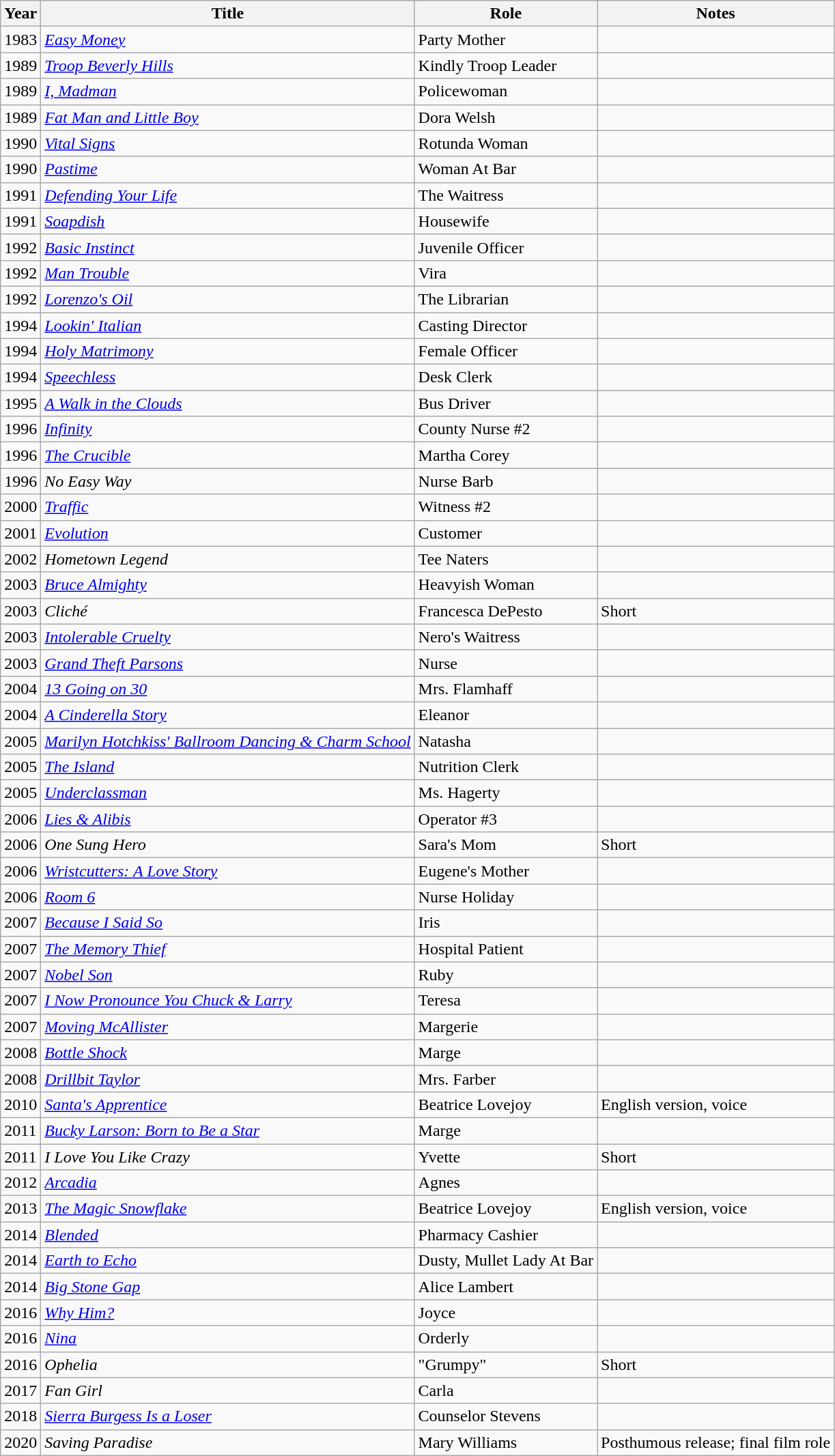<table class="wikitable sortable">
<tr>
<th>Year</th>
<th>Title</th>
<th>Role</th>
<th class="unsortable">Notes</th>
</tr>
<tr>
<td>1983</td>
<td><em><a href='#'>Easy Money</a></em></td>
<td>Party Mother</td>
<td></td>
</tr>
<tr>
<td>1989</td>
<td><em><a href='#'>Troop Beverly Hills</a></em></td>
<td>Kindly Troop Leader</td>
<td></td>
</tr>
<tr>
<td>1989</td>
<td><em><a href='#'>I, Madman</a></em></td>
<td>Policewoman</td>
<td></td>
</tr>
<tr>
<td>1989</td>
<td><em><a href='#'>Fat Man and Little Boy</a></em></td>
<td>Dora Welsh</td>
<td></td>
</tr>
<tr>
<td>1990</td>
<td><em><a href='#'>Vital Signs</a></em></td>
<td>Rotunda Woman</td>
<td></td>
</tr>
<tr>
<td>1990</td>
<td><em><a href='#'>Pastime</a></em></td>
<td>Woman At Bar</td>
<td></td>
</tr>
<tr>
<td>1991</td>
<td><em><a href='#'>Defending Your Life</a></em></td>
<td>The Waitress</td>
<td></td>
</tr>
<tr>
<td>1991</td>
<td><em><a href='#'>Soapdish</a></em></td>
<td>Housewife</td>
<td></td>
</tr>
<tr>
<td>1992</td>
<td><em><a href='#'>Basic Instinct</a></em></td>
<td>Juvenile Officer</td>
<td></td>
</tr>
<tr>
<td>1992</td>
<td><em><a href='#'>Man Trouble</a></em></td>
<td>Vira</td>
<td></td>
</tr>
<tr>
<td>1992</td>
<td><em><a href='#'>Lorenzo's Oil</a></em></td>
<td>The Librarian</td>
<td></td>
</tr>
<tr>
<td>1994</td>
<td><em><a href='#'>Lookin' Italian</a></em></td>
<td>Casting Director</td>
<td></td>
</tr>
<tr>
<td>1994</td>
<td><em><a href='#'>Holy Matrimony</a></em></td>
<td>Female Officer</td>
<td></td>
</tr>
<tr>
<td>1994</td>
<td><em><a href='#'>Speechless</a></em></td>
<td>Desk Clerk</td>
<td></td>
</tr>
<tr>
<td>1995</td>
<td><em><a href='#'>A Walk in the Clouds</a></em></td>
<td>Bus Driver</td>
<td></td>
</tr>
<tr>
<td>1996</td>
<td><em><a href='#'>Infinity</a></em></td>
<td>County Nurse #2</td>
<td></td>
</tr>
<tr>
<td>1996</td>
<td><em><a href='#'>The Crucible</a></em></td>
<td>Martha Corey</td>
<td></td>
</tr>
<tr>
<td>1996</td>
<td><em>No Easy Way</em></td>
<td>Nurse Barb</td>
<td></td>
</tr>
<tr>
<td>2000</td>
<td><em><a href='#'>Traffic</a></em></td>
<td>Witness #2</td>
<td></td>
</tr>
<tr>
<td>2001</td>
<td><em><a href='#'>Evolution</a></em></td>
<td>Customer</td>
<td></td>
</tr>
<tr>
<td>2002</td>
<td><em>Hometown Legend</em></td>
<td>Tee Naters</td>
<td></td>
</tr>
<tr>
<td>2003</td>
<td><em><a href='#'>Bruce Almighty</a></em></td>
<td>Heavyish Woman</td>
<td></td>
</tr>
<tr>
<td>2003</td>
<td><em>Cliché</em></td>
<td>Francesca DePesto</td>
<td>Short</td>
</tr>
<tr>
<td>2003</td>
<td><em><a href='#'>Intolerable Cruelty</a></em></td>
<td>Nero's Waitress</td>
<td></td>
</tr>
<tr>
<td>2003</td>
<td><em><a href='#'>Grand Theft Parsons</a></em></td>
<td>Nurse</td>
<td></td>
</tr>
<tr>
<td>2004</td>
<td><em><a href='#'>13 Going on 30</a></em></td>
<td>Mrs. Flamhaff</td>
<td></td>
</tr>
<tr>
<td>2004</td>
<td><em><a href='#'>A Cinderella Story</a></em></td>
<td>Eleanor</td>
<td></td>
</tr>
<tr>
<td>2005</td>
<td><em><a href='#'>Marilyn Hotchkiss' Ballroom Dancing & Charm School</a></em></td>
<td>Natasha</td>
<td></td>
</tr>
<tr>
<td>2005</td>
<td><em><a href='#'>The Island</a></em></td>
<td>Nutrition Clerk</td>
<td></td>
</tr>
<tr>
<td>2005</td>
<td><em><a href='#'>Underclassman</a></em></td>
<td>Ms. Hagerty</td>
<td></td>
</tr>
<tr>
<td>2006</td>
<td><em><a href='#'>Lies & Alibis</a></em></td>
<td>Operator #3</td>
<td></td>
</tr>
<tr>
<td>2006</td>
<td><em>One Sung Hero</em></td>
<td>Sara's Mom</td>
<td>Short</td>
</tr>
<tr>
<td>2006</td>
<td><em><a href='#'>Wristcutters: A Love Story</a></em></td>
<td>Eugene's Mother</td>
<td></td>
</tr>
<tr>
<td>2006</td>
<td><em><a href='#'>Room 6</a></em></td>
<td>Nurse Holiday</td>
<td></td>
</tr>
<tr>
<td>2007</td>
<td><em><a href='#'>Because I Said So</a></em></td>
<td>Iris</td>
<td></td>
</tr>
<tr>
<td>2007</td>
<td><em><a href='#'>The Memory Thief</a></em></td>
<td>Hospital Patient</td>
<td></td>
</tr>
<tr>
<td>2007</td>
<td><em><a href='#'>Nobel Son</a></em></td>
<td>Ruby</td>
<td></td>
</tr>
<tr>
<td>2007</td>
<td><em><a href='#'>I Now Pronounce You Chuck & Larry</a></em></td>
<td>Teresa</td>
<td></td>
</tr>
<tr>
<td>2007</td>
<td><em><a href='#'>Moving McAllister</a></em></td>
<td>Margerie</td>
<td></td>
</tr>
<tr>
<td>2008</td>
<td><em><a href='#'>Bottle Shock</a></em></td>
<td>Marge</td>
<td></td>
</tr>
<tr>
<td>2008</td>
<td><em><a href='#'>Drillbit Taylor</a></em></td>
<td>Mrs. Farber</td>
<td></td>
</tr>
<tr>
<td>2010</td>
<td><em><a href='#'>Santa's Apprentice</a></em></td>
<td>Beatrice Lovejoy</td>
<td>English version, voice</td>
</tr>
<tr>
<td>2011</td>
<td><em><a href='#'>Bucky Larson: Born to Be a Star</a></em></td>
<td>Marge</td>
<td></td>
</tr>
<tr>
<td>2011</td>
<td><em>I Love You Like Crazy</em></td>
<td>Yvette</td>
<td>Short</td>
</tr>
<tr>
<td>2012</td>
<td><em><a href='#'>Arcadia</a></em></td>
<td>Agnes</td>
<td></td>
</tr>
<tr>
<td>2013</td>
<td><em><a href='#'>The Magic Snowflake</a></em></td>
<td>Beatrice Lovejoy</td>
<td>English version, voice</td>
</tr>
<tr>
<td>2014</td>
<td><em><a href='#'>Blended</a></em></td>
<td>Pharmacy Cashier</td>
<td></td>
</tr>
<tr>
<td>2014</td>
<td><em><a href='#'>Earth to Echo</a></em></td>
<td>Dusty, Mullet Lady At Bar</td>
<td></td>
</tr>
<tr>
<td>2014</td>
<td><em><a href='#'>Big Stone Gap</a></em></td>
<td>Alice Lambert</td>
<td></td>
</tr>
<tr>
<td>2016</td>
<td><em><a href='#'>Why Him?</a></em></td>
<td>Joyce</td>
<td></td>
</tr>
<tr>
<td>2016</td>
<td><em><a href='#'>Nina</a></em></td>
<td>Orderly</td>
<td></td>
</tr>
<tr>
<td>2016</td>
<td><em>Ophelia</em></td>
<td>"Grumpy"</td>
<td>Short</td>
</tr>
<tr>
<td>2017</td>
<td><em>Fan Girl</em></td>
<td>Carla</td>
<td></td>
</tr>
<tr>
<td>2018</td>
<td><em><a href='#'>Sierra Burgess Is a Loser</a></em></td>
<td>Counselor Stevens</td>
<td></td>
</tr>
<tr>
<td>2020</td>
<td><em>Saving Paradise</em></td>
<td>Mary Williams</td>
<td>Posthumous release; final film role</td>
</tr>
</table>
